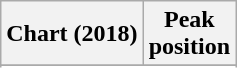<table class="wikitable sortable plainrowheaders" style="text-align:center">
<tr>
<th scope="col">Chart (2018)</th>
<th scope="col">Peak<br>position</th>
</tr>
<tr>
</tr>
<tr>
</tr>
</table>
